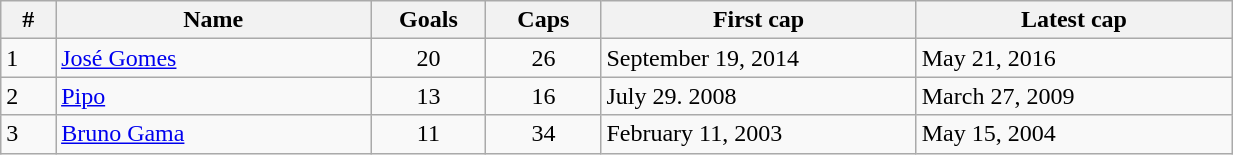<table class="sortable wikitable" style="width:65%">
<tr>
<th style="width:20px;">#</th>
<th style="width:150px;">Name</th>
<th style="width:50px;">Goals</th>
<th style="width:50px;">Caps</th>
<th style="width:150px;">First cap</th>
<th style="width:150px;">Latest cap</th>
</tr>
<tr>
<td>1</td>
<td><a href='#'>José Gomes</a></td>
<td align=center>20</td>
<td align=center>26</td>
<td>September 19, 2014</td>
<td>May 21, 2016</td>
</tr>
<tr>
<td>2</td>
<td><a href='#'>Pipo</a></td>
<td align=center>13</td>
<td align=center>16</td>
<td>July 29. 2008</td>
<td>March 27, 2009</td>
</tr>
<tr>
<td>3</td>
<td><a href='#'>Bruno Gama</a></td>
<td align=center>11</td>
<td align=center>34</td>
<td>February 11, 2003</td>
<td>May 15, 2004</td>
</tr>
</table>
